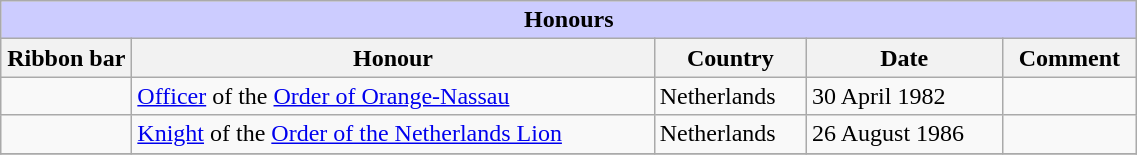<table class="wikitable" style="width:60%;">
<tr style="background:#ccf; text-align:center;">
<td colspan=5><strong>Honours</strong></td>
</tr>
<tr>
<th style="width:80px;">Ribbon bar</th>
<th>Honour</th>
<th>Country</th>
<th>Date</th>
<th>Comment</th>
</tr>
<tr>
<td></td>
<td><a href='#'>Officer</a> of the <a href='#'>Order of Orange-Nassau</a></td>
<td>Netherlands</td>
<td>30 April 1982</td>
<td></td>
</tr>
<tr>
<td></td>
<td><a href='#'>Knight</a> of the <a href='#'>Order of the Netherlands Lion</a></td>
<td>Netherlands</td>
<td>26 August 1986</td>
<td></td>
</tr>
<tr>
</tr>
</table>
